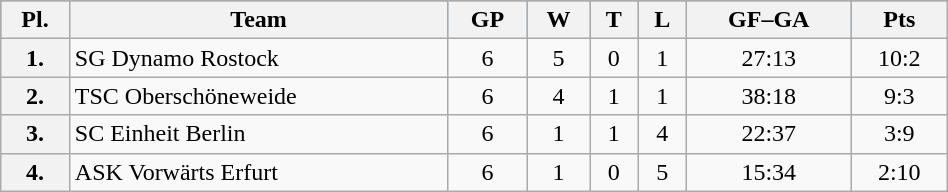<table class="wikitable" width="50%">
<tr bgcolor="#5DB0FA">
<th>Pl.</th>
<th>Team</th>
<th>GP</th>
<th>W</th>
<th>T</th>
<th>L</th>
<th>GF–GA</th>
<th>Pts</th>
</tr>
<tr align="center">
<th>1.</th>
<td align="left" width="40%">SG Dynamo Rostock</td>
<td>6</td>
<td>5</td>
<td>0</td>
<td>1</td>
<td align="center">27:13</td>
<td align="center">10:2</td>
</tr>
<tr align="center">
<th>2.</th>
<td align="left" width="40%">TSC Oberschöneweide</td>
<td>6</td>
<td>4</td>
<td>1</td>
<td>1</td>
<td align="center">38:18</td>
<td align="center">9:3</td>
</tr>
<tr align="center">
<th>3.</th>
<td align="left" width="40%">SC Einheit Berlin</td>
<td>6</td>
<td>1</td>
<td>1</td>
<td>4</td>
<td align="center">22:37</td>
<td align="center">3:9</td>
</tr>
<tr align="center">
<th>4.</th>
<td align="left" width="40%">ASK Vorwärts Erfurt</td>
<td>6</td>
<td>1</td>
<td>0</td>
<td>5</td>
<td>15:34</td>
<td>2:10</td>
</tr>
</table>
